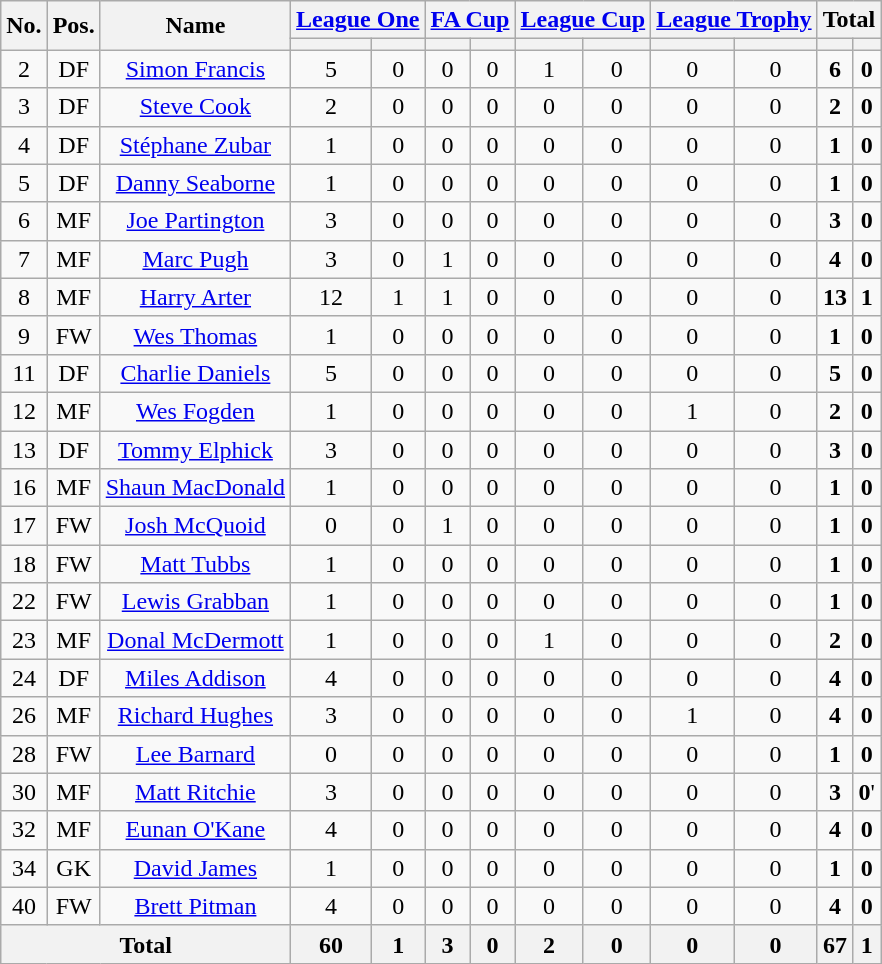<table class="wikitable sortable" style="text-align: center;">
<tr>
<th rowspan="2">No.</th>
<th rowspan="2">Pos.</th>
<th rowspan="2">Name</th>
<th colspan="2"><a href='#'>League One</a></th>
<th colspan="2"><a href='#'>FA Cup</a></th>
<th colspan="2"><a href='#'>League Cup</a></th>
<th colspan="2"><a href='#'>League Trophy</a></th>
<th colspan="2">Total</th>
</tr>
<tr>
<th></th>
<th></th>
<th></th>
<th></th>
<th></th>
<th></th>
<th></th>
<th></th>
<th></th>
<th></th>
</tr>
<tr>
<td>2</td>
<td>DF</td>
<td><a href='#'>Simon Francis</a></td>
<td>5</td>
<td>0</td>
<td>0</td>
<td>0</td>
<td>1</td>
<td>0</td>
<td>0</td>
<td>0</td>
<td><strong>6</strong></td>
<td><strong>0</strong></td>
</tr>
<tr>
<td>3</td>
<td>DF</td>
<td><a href='#'>Steve Cook</a></td>
<td>2</td>
<td>0</td>
<td>0</td>
<td>0</td>
<td>0</td>
<td>0</td>
<td>0</td>
<td>0</td>
<td><strong>2</strong></td>
<td><strong>0</strong></td>
</tr>
<tr>
<td>4</td>
<td>DF</td>
<td><a href='#'>Stéphane Zubar</a></td>
<td>1</td>
<td>0</td>
<td>0</td>
<td>0</td>
<td>0</td>
<td>0</td>
<td>0</td>
<td>0</td>
<td><strong>1</strong></td>
<td><strong>0</strong></td>
</tr>
<tr>
<td>5</td>
<td>DF</td>
<td><a href='#'>Danny Seaborne</a></td>
<td>1</td>
<td>0</td>
<td>0</td>
<td>0</td>
<td>0</td>
<td>0</td>
<td>0</td>
<td>0</td>
<td><strong>1</strong></td>
<td><strong>0</strong></td>
</tr>
<tr>
<td>6</td>
<td>MF</td>
<td><a href='#'>Joe Partington</a></td>
<td>3</td>
<td>0</td>
<td>0</td>
<td>0</td>
<td>0</td>
<td>0</td>
<td>0</td>
<td>0</td>
<td><strong>3</strong></td>
<td><strong>0</strong></td>
</tr>
<tr>
<td>7</td>
<td>MF</td>
<td><a href='#'>Marc Pugh</a></td>
<td>3</td>
<td>0</td>
<td>1</td>
<td>0</td>
<td>0</td>
<td>0</td>
<td>0</td>
<td>0</td>
<td><strong>4</strong></td>
<td><strong>0</strong></td>
</tr>
<tr>
<td>8</td>
<td>MF</td>
<td><a href='#'>Harry Arter</a></td>
<td>12</td>
<td>1</td>
<td>1</td>
<td>0</td>
<td>0</td>
<td>0</td>
<td>0</td>
<td>0</td>
<td><strong>13</strong></td>
<td><strong>1</strong></td>
</tr>
<tr>
<td>9</td>
<td>FW</td>
<td><a href='#'>Wes Thomas</a></td>
<td>1</td>
<td>0</td>
<td>0</td>
<td>0</td>
<td>0</td>
<td>0</td>
<td>0</td>
<td>0</td>
<td><strong>1</strong></td>
<td><strong>0</strong></td>
</tr>
<tr>
<td>11</td>
<td>DF</td>
<td><a href='#'>Charlie Daniels</a></td>
<td>5</td>
<td>0</td>
<td>0</td>
<td>0</td>
<td>0</td>
<td>0</td>
<td>0</td>
<td>0</td>
<td><strong>5</strong></td>
<td><strong>0</strong></td>
</tr>
<tr>
<td>12</td>
<td>MF</td>
<td><a href='#'>Wes Fogden</a></td>
<td>1</td>
<td>0</td>
<td>0</td>
<td>0</td>
<td>0</td>
<td>0</td>
<td>1</td>
<td>0</td>
<td><strong>2</strong></td>
<td><strong>0</strong></td>
</tr>
<tr>
<td>13</td>
<td>DF</td>
<td><a href='#'>Tommy Elphick</a></td>
<td>3</td>
<td>0</td>
<td>0</td>
<td>0</td>
<td>0</td>
<td>0</td>
<td>0</td>
<td>0</td>
<td><strong>3</strong></td>
<td><strong>0</strong></td>
</tr>
<tr>
<td>16</td>
<td>MF</td>
<td><a href='#'>Shaun MacDonald</a></td>
<td>1</td>
<td>0</td>
<td>0</td>
<td>0</td>
<td>0</td>
<td>0</td>
<td>0</td>
<td>0</td>
<td><strong>1</strong></td>
<td><strong>0</strong></td>
</tr>
<tr>
<td>17</td>
<td>FW</td>
<td><a href='#'>Josh McQuoid</a></td>
<td>0</td>
<td>0</td>
<td>1</td>
<td>0</td>
<td>0</td>
<td>0</td>
<td>0</td>
<td>0</td>
<td><strong>1</strong></td>
<td><strong>0</strong></td>
</tr>
<tr>
<td>18</td>
<td>FW</td>
<td><a href='#'>Matt Tubbs</a></td>
<td>1</td>
<td>0</td>
<td>0</td>
<td>0</td>
<td>0</td>
<td>0</td>
<td>0</td>
<td>0</td>
<td><strong>1</strong></td>
<td><strong>0</strong></td>
</tr>
<tr>
<td>22</td>
<td>FW</td>
<td><a href='#'>Lewis Grabban</a></td>
<td>1</td>
<td>0</td>
<td>0</td>
<td>0</td>
<td>0</td>
<td>0</td>
<td>0</td>
<td>0</td>
<td><strong>1</strong></td>
<td><strong>0</strong></td>
</tr>
<tr>
<td>23</td>
<td>MF</td>
<td><a href='#'>Donal McDermott</a></td>
<td>1</td>
<td>0</td>
<td>0</td>
<td>0</td>
<td>1</td>
<td>0</td>
<td>0</td>
<td>0</td>
<td><strong>2</strong></td>
<td><strong>0</strong></td>
</tr>
<tr>
<td>24</td>
<td>DF</td>
<td><a href='#'>Miles Addison</a></td>
<td>4</td>
<td>0</td>
<td>0</td>
<td>0</td>
<td>0</td>
<td>0</td>
<td>0</td>
<td>0</td>
<td><strong>4</strong></td>
<td><strong>0</strong></td>
</tr>
<tr>
<td>26</td>
<td>MF</td>
<td><a href='#'>Richard Hughes</a></td>
<td>3</td>
<td>0</td>
<td>0</td>
<td>0</td>
<td>0</td>
<td>0</td>
<td>1</td>
<td>0</td>
<td><strong>4</strong></td>
<td><strong>0</strong></td>
</tr>
<tr>
<td>28</td>
<td>FW</td>
<td><a href='#'>Lee Barnard</a></td>
<td>0</td>
<td>0</td>
<td>0</td>
<td>0</td>
<td>0</td>
<td>0</td>
<td>0</td>
<td>0</td>
<td><strong>1</strong></td>
<td><strong>0</strong></td>
</tr>
<tr>
<td>30</td>
<td>MF</td>
<td><a href='#'>Matt Ritchie</a></td>
<td>3</td>
<td>0</td>
<td>0</td>
<td>0</td>
<td>0</td>
<td>0</td>
<td>0</td>
<td>0</td>
<td><strong>3</strong></td>
<td><strong>0</strong>'</td>
</tr>
<tr>
<td>32</td>
<td>MF</td>
<td><a href='#'>Eunan O'Kane</a></td>
<td>4</td>
<td>0</td>
<td>0</td>
<td>0</td>
<td>0</td>
<td>0</td>
<td>0</td>
<td>0</td>
<td><strong>4</strong></td>
<td><strong>0</strong></td>
</tr>
<tr>
<td>34</td>
<td>GK</td>
<td><a href='#'>David James</a></td>
<td>1</td>
<td>0</td>
<td>0</td>
<td>0</td>
<td>0</td>
<td>0</td>
<td>0</td>
<td>0</td>
<td><strong>1</strong></td>
<td><strong>0</strong></td>
</tr>
<tr>
<td>40</td>
<td>FW</td>
<td><a href='#'>Brett Pitman</a></td>
<td>4</td>
<td>0</td>
<td>0</td>
<td>0</td>
<td>0</td>
<td>0</td>
<td>0</td>
<td>0</td>
<td><strong>4</strong></td>
<td><strong>0</strong></td>
</tr>
<tr>
<th colspan="3">Total</th>
<th>60</th>
<th>1</th>
<th>3</th>
<th>0</th>
<th>2</th>
<th>0</th>
<th>0</th>
<th>0</th>
<th>67</th>
<th>1</th>
</tr>
</table>
